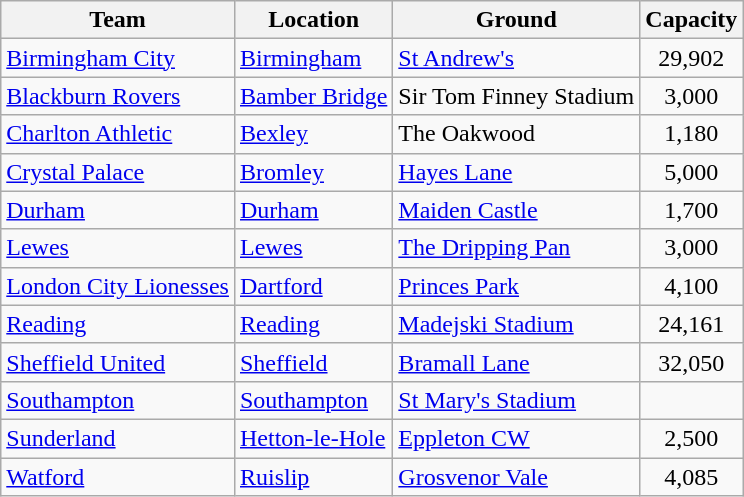<table class="wikitable sortable">
<tr>
<th>Team</th>
<th>Location</th>
<th>Ground</th>
<th>Capacity</th>
</tr>
<tr>
<td><a href='#'>Birmingham City</a></td>
<td><a href='#'>Birmingham</a></td>
<td><a href='#'>St Andrew's</a></td>
<td style="text-align:center">29,902</td>
</tr>
<tr>
<td><a href='#'>Blackburn Rovers</a></td>
<td><a href='#'>Bamber Bridge</a></td>
<td>Sir Tom Finney Stadium</td>
<td style="text-align:center">3,000</td>
</tr>
<tr>
<td><a href='#'>Charlton Athletic</a></td>
<td><a href='#'>Bexley</a></td>
<td>The Oakwood</td>
<td style="text-align:center">1,180</td>
</tr>
<tr>
<td><a href='#'>Crystal Palace</a></td>
<td><a href='#'>Bromley</a></td>
<td><a href='#'>Hayes Lane</a></td>
<td style="text-align:center">5,000</td>
</tr>
<tr>
<td><a href='#'>Durham</a></td>
<td><a href='#'>Durham</a></td>
<td><a href='#'>Maiden Castle</a></td>
<td style="text-align:center">1,700</td>
</tr>
<tr>
<td><a href='#'>Lewes</a></td>
<td><a href='#'>Lewes</a></td>
<td><a href='#'>The Dripping Pan</a></td>
<td style="text-align:center">3,000</td>
</tr>
<tr>
<td><a href='#'>London City Lionesses</a></td>
<td><a href='#'>Dartford</a></td>
<td><a href='#'>Princes Park</a></td>
<td style="text-align:center">4,100</td>
</tr>
<tr>
<td><a href='#'>Reading</a></td>
<td><a href='#'>Reading</a></td>
<td><a href='#'>Madejski Stadium</a></td>
<td style="text-align:center">24,161</td>
</tr>
<tr>
<td><a href='#'>Sheffield United</a></td>
<td><a href='#'>Sheffield</a></td>
<td><a href='#'>Bramall Lane</a></td>
<td style="text-align:center">32,050</td>
</tr>
<tr>
<td><a href='#'>Southampton</a></td>
<td><a href='#'>Southampton</a></td>
<td><a href='#'>St Mary's Stadium</a></td>
<td style="text-align:center"></td>
</tr>
<tr>
<td><a href='#'>Sunderland</a></td>
<td><a href='#'>Hetton-le-Hole</a></td>
<td><a href='#'>Eppleton CW</a></td>
<td style="text-align:center">2,500</td>
</tr>
<tr>
<td><a href='#'>Watford</a></td>
<td><a href='#'>Ruislip</a></td>
<td><a href='#'>Grosvenor Vale</a></td>
<td style="text-align:center">4,085</td>
</tr>
</table>
